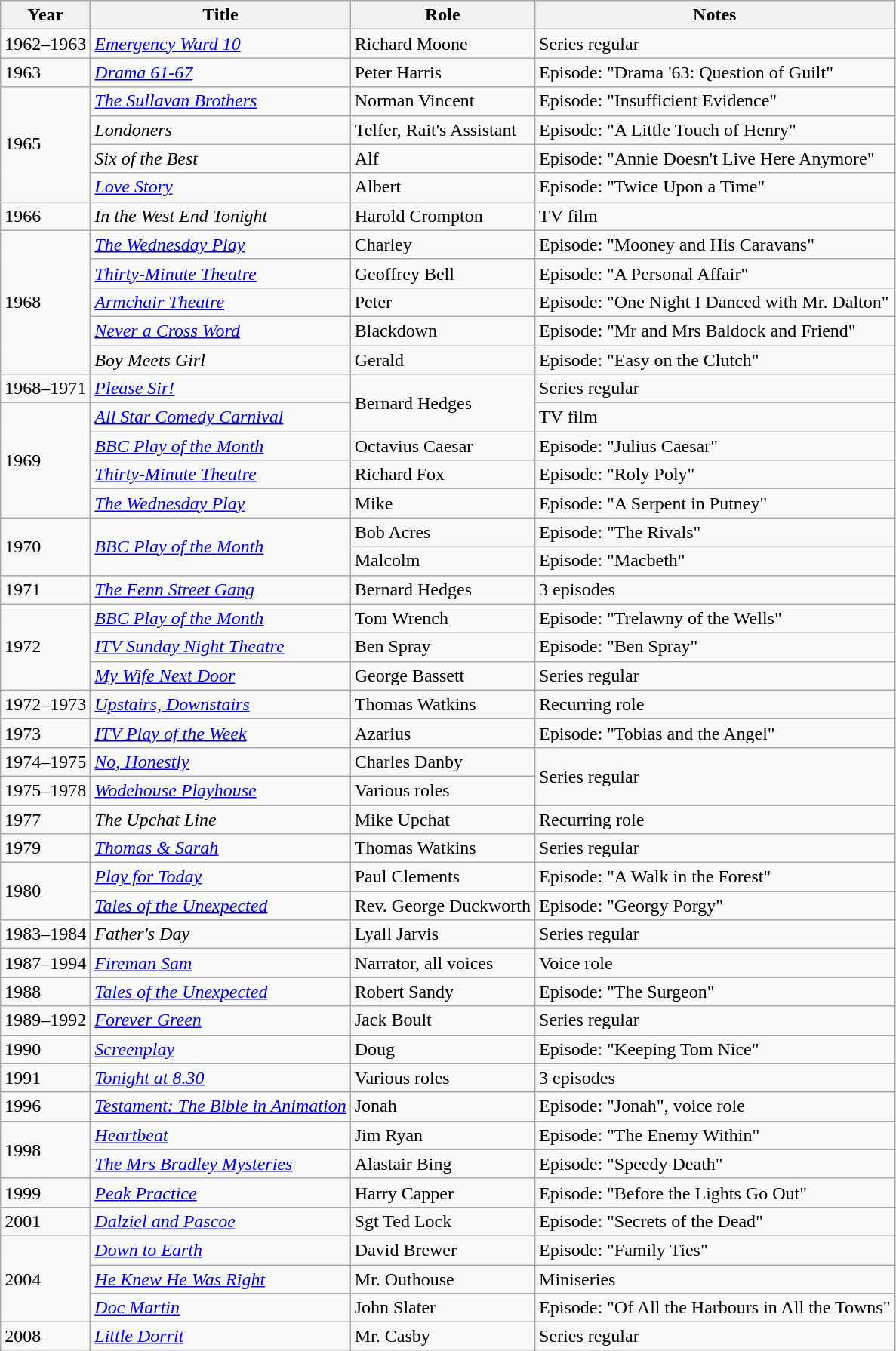<table class="wikitable">
<tr>
<th>Year</th>
<th>Title</th>
<th>Role</th>
<th>Notes</th>
</tr>
<tr>
<td>1962–1963</td>
<td><em><a href='#'>Emergency Ward 10</a></em></td>
<td>Richard Moone</td>
<td>Series regular</td>
</tr>
<tr>
<td>1963</td>
<td><em><a href='#'>Drama 61-67</a></em></td>
<td>Peter Harris</td>
<td>Episode: "Drama '63: Question of Guilt"</td>
</tr>
<tr>
<td rowspan="4">1965</td>
<td><em><a href='#'>The Sullavan Brothers</a></em></td>
<td>Norman Vincent</td>
<td>Episode: "Insufficient Evidence"</td>
</tr>
<tr>
<td><em>Londoners</em></td>
<td>Telfer, Rait's Assistant</td>
<td>Episode: "A Little Touch of Henry"</td>
</tr>
<tr>
<td><em>Six of the Best</em></td>
<td>Alf</td>
<td>Episode: "Annie Doesn't Live Here Anymore"</td>
</tr>
<tr>
<td><em><a href='#'>Love Story</a></em></td>
<td>Albert</td>
<td>Episode: "Twice Upon a Time"</td>
</tr>
<tr>
<td>1966</td>
<td><em>In the West End Tonight</em></td>
<td>Harold Crompton</td>
<td>TV film</td>
</tr>
<tr>
<td rowspan="5">1968</td>
<td><em><a href='#'>The Wednesday Play</a></em></td>
<td>Charley</td>
<td>Episode: "Mooney and His Caravans"</td>
</tr>
<tr>
<td><em><a href='#'>Thirty-Minute Theatre</a></em></td>
<td>Geoffrey Bell</td>
<td>Episode: "A Personal Affair"</td>
</tr>
<tr>
<td><em><a href='#'>Armchair Theatre</a></em></td>
<td>Peter</td>
<td>Episode: "One Night I Danced with Mr. Dalton"</td>
</tr>
<tr>
<td><em><a href='#'>Never a Cross Word</a></em></td>
<td>Blackdown</td>
<td>Episode: "Mr and Mrs Baldock and Friend"</td>
</tr>
<tr>
<td><em>Boy Meets Girl</em></td>
<td>Gerald</td>
<td>Episode: "Easy on the Clutch"</td>
</tr>
<tr>
<td>1968–1971</td>
<td><em><a href='#'>Please Sir!</a></em></td>
<td rowspan="2">Bernard Hedges</td>
<td>Series regular</td>
</tr>
<tr>
<td rowspan="4">1969</td>
<td><em><a href='#'>All Star Comedy Carnival</a></em></td>
<td>TV film</td>
</tr>
<tr>
<td><em><a href='#'>BBC Play of the Month</a></em></td>
<td>Octavius Caesar</td>
<td>Episode: "Julius Caesar"</td>
</tr>
<tr>
<td><em><a href='#'>Thirty-Minute Theatre</a></em></td>
<td>Richard Fox</td>
<td>Episode: "Roly Poly"</td>
</tr>
<tr>
<td><em><a href='#'>The Wednesday Play</a></em></td>
<td>Mike</td>
<td>Episode: "A Serpent in Putney"</td>
</tr>
<tr>
<td rowspan="2">1970</td>
<td rowspan="2"><em><a href='#'>BBC Play of the Month</a></em></td>
<td>Bob Acres</td>
<td>Episode: "The Rivals"</td>
</tr>
<tr>
<td>Malcolm</td>
<td>Episode: "Macbeth"</td>
</tr>
<tr>
<td>1971</td>
<td><em><a href='#'>The Fenn Street Gang</a></em></td>
<td>Bernard Hedges</td>
<td>3 episodes</td>
</tr>
<tr>
<td rowspan="3">1972</td>
<td><em><a href='#'>BBC Play of the Month</a></em></td>
<td>Tom Wrench</td>
<td>Episode: "Trelawny of the Wells"</td>
</tr>
<tr>
<td><em><a href='#'>ITV Sunday Night Theatre</a></em></td>
<td>Ben Spray</td>
<td>Episode: "Ben Spray"</td>
</tr>
<tr>
<td><em><a href='#'>My Wife Next Door</a></em></td>
<td>George Bassett</td>
<td>Series regular</td>
</tr>
<tr>
<td>1972–1973</td>
<td><em><a href='#'>Upstairs, Downstairs</a></em></td>
<td>Thomas Watkins</td>
<td>Recurring role</td>
</tr>
<tr>
<td>1973</td>
<td><em><a href='#'>ITV Play of the Week</a></em></td>
<td>Azarius</td>
<td>Episode: "Tobias and the Angel"</td>
</tr>
<tr>
<td>1974–1975</td>
<td><em><a href='#'>No, Honestly</a></em></td>
<td>Charles Danby</td>
<td rowspan="2">Series regular</td>
</tr>
<tr>
<td>1975–1978</td>
<td><em><a href='#'>Wodehouse Playhouse</a></em></td>
<td>Various roles</td>
</tr>
<tr>
<td>1977</td>
<td><em>The Upchat Line</em></td>
<td>Mike Upchat</td>
<td>Recurring role</td>
</tr>
<tr>
<td>1979</td>
<td><em><a href='#'>Thomas & Sarah</a></em></td>
<td>Thomas Watkins</td>
<td>Series regular</td>
</tr>
<tr>
<td rowspan="2">1980</td>
<td><em><a href='#'>Play for Today</a></em></td>
<td>Paul Clements</td>
<td>Episode: "A Walk in the Forest"</td>
</tr>
<tr>
<td><em><a href='#'>Tales of the Unexpected</a></em></td>
<td>Rev. George Duckworth</td>
<td>Episode: "Georgy Porgy"</td>
</tr>
<tr>
<td>1983–1984</td>
<td><em>Father's Day</em></td>
<td>Lyall Jarvis</td>
<td>Series regular</td>
</tr>
<tr>
<td>1987–1994</td>
<td><em><a href='#'>Fireman Sam</a></em></td>
<td>Narrator, all voices</td>
<td>Voice role</td>
</tr>
<tr>
<td>1988</td>
<td><em><a href='#'>Tales of the Unexpected</a></em></td>
<td>Robert Sandy</td>
<td>Episode: "The Surgeon"</td>
</tr>
<tr>
<td>1989–1992</td>
<td><em><a href='#'>Forever Green</a></em></td>
<td>Jack Boult</td>
<td>Series regular</td>
</tr>
<tr>
<td>1990</td>
<td><em><a href='#'>Screenplay</a></em></td>
<td>Doug</td>
<td>Episode: "Keeping Tom Nice"</td>
</tr>
<tr>
<td>1991</td>
<td><em><a href='#'>Tonight at 8.30</a></em></td>
<td>Various roles</td>
<td>3 episodes</td>
</tr>
<tr>
<td>1996</td>
<td><em><a href='#'>Testament: The Bible in Animation</a></em></td>
<td>Jonah</td>
<td>Episode: "Jonah", voice role</td>
</tr>
<tr>
<td rowspan="2">1998</td>
<td><em><a href='#'>Heartbeat</a></em></td>
<td>Jim Ryan</td>
<td>Episode: "The Enemy Within"</td>
</tr>
<tr>
<td><em><a href='#'>The Mrs Bradley Mysteries</a></em></td>
<td>Alastair Bing</td>
<td>Episode: "Speedy Death"</td>
</tr>
<tr>
<td>1999</td>
<td><em><a href='#'>Peak Practice</a></em></td>
<td>Harry Capper</td>
<td>Episode: "Before the Lights Go Out"</td>
</tr>
<tr>
<td>2001</td>
<td><em><a href='#'>Dalziel and Pascoe</a></em></td>
<td>Sgt Ted Lock</td>
<td>Episode: "Secrets of the Dead"</td>
</tr>
<tr>
<td rowspan="3">2004</td>
<td><em><a href='#'>Down to Earth</a></em></td>
<td>David Brewer</td>
<td>Episode: "Family Ties"</td>
</tr>
<tr>
<td><em><a href='#'>He Knew He Was Right</a></em></td>
<td>Mr. Outhouse</td>
<td>Miniseries</td>
</tr>
<tr>
<td><em><a href='#'>Doc Martin</a></em></td>
<td>John Slater</td>
<td>Episode: "Of All the Harbours in All the Towns"</td>
</tr>
<tr>
<td>2008</td>
<td><em><a href='#'>Little Dorrit</a></em></td>
<td>Mr. Casby</td>
<td>Series regular</td>
</tr>
</table>
